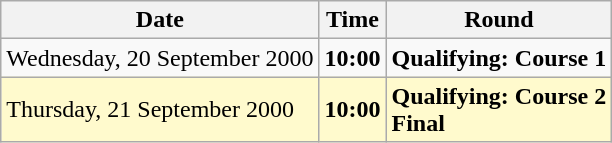<table class="wikitable">
<tr>
<th>Date</th>
<th>Time</th>
<th>Round</th>
</tr>
<tr>
<td>Wednesday, 20 September 2000</td>
<td><strong>10:00</strong></td>
<td><strong>Qualifying: Course 1</strong></td>
</tr>
<tr style=background:lemonchiffon>
<td>Thursday, 21 September 2000</td>
<td><strong>10:00</strong></td>
<td><strong>Qualifying: Course 2</strong><br><strong>Final</strong></td>
</tr>
</table>
